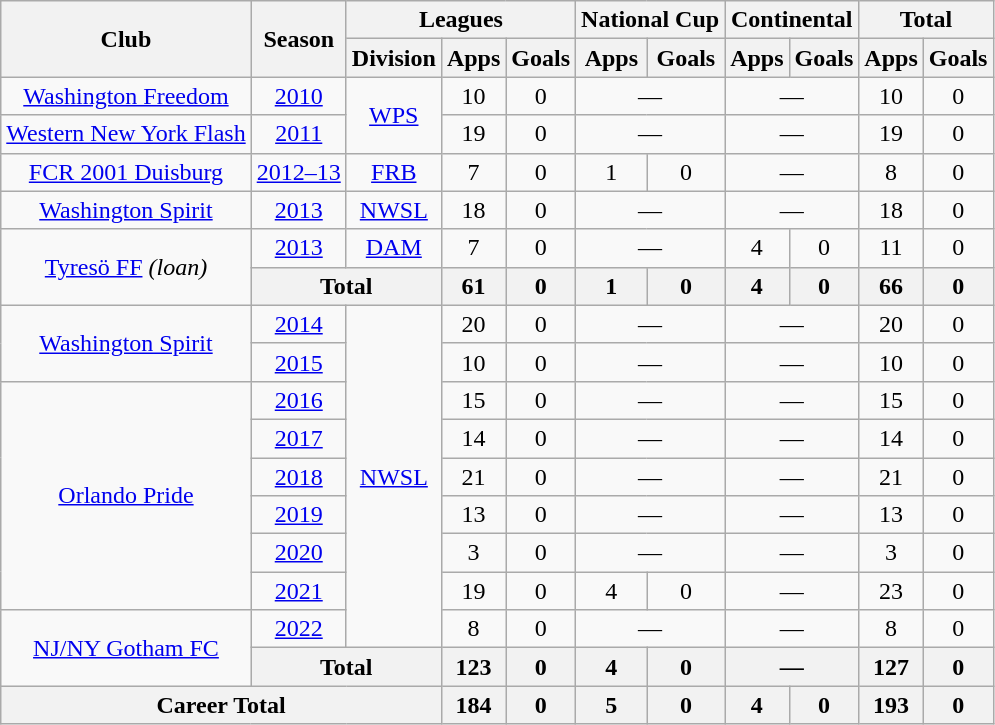<table class="wikitable" style="text-align: center">
<tr>
<th rowspan="2">Club</th>
<th rowspan="2">Season</th>
<th colspan="3">Leagues</th>
<th colspan="2">National Cup</th>
<th colspan="2">Continental</th>
<th colspan="2">Total</th>
</tr>
<tr>
<th>Division</th>
<th>Apps</th>
<th>Goals</th>
<th>Apps</th>
<th>Goals</th>
<th>Apps</th>
<th>Goals</th>
<th>Apps</th>
<th>Goals</th>
</tr>
<tr>
<td><a href='#'>Washington Freedom</a></td>
<td><a href='#'>2010</a></td>
<td rowspan="2"><a href='#'>WPS</a></td>
<td>10</td>
<td>0</td>
<td colspan="2">—</td>
<td colspan="2">—</td>
<td>10</td>
<td>0</td>
</tr>
<tr>
<td><a href='#'>Western New York Flash</a></td>
<td><a href='#'>2011</a></td>
<td>19</td>
<td>0</td>
<td colspan="2">—</td>
<td colspan="2">—</td>
<td>19</td>
<td>0</td>
</tr>
<tr>
<td><a href='#'>FCR 2001 Duisburg</a></td>
<td><a href='#'>2012–13</a></td>
<td><a href='#'>FRB</a></td>
<td>7</td>
<td>0</td>
<td>1</td>
<td>0</td>
<td colspan="2">—</td>
<td>8</td>
<td>0</td>
</tr>
<tr>
<td><a href='#'>Washington Spirit</a></td>
<td><a href='#'>2013</a></td>
<td><a href='#'>NWSL</a></td>
<td>18</td>
<td>0</td>
<td colspan="2">—</td>
<td colspan="2">—</td>
<td>18</td>
<td>0</td>
</tr>
<tr>
<td rowspan="2"><a href='#'>Tyresö FF</a> <em>(loan)</em></td>
<td><a href='#'>2013</a></td>
<td><a href='#'>DAM</a></td>
<td>7</td>
<td>0</td>
<td colspan="2">—</td>
<td>4</td>
<td>0</td>
<td>11</td>
<td>0</td>
</tr>
<tr>
<th colspan="2">Total</th>
<th>61</th>
<th>0</th>
<th>1</th>
<th>0</th>
<th>4</th>
<th>0</th>
<th>66</th>
<th>0</th>
</tr>
<tr>
<td rowspan="2"><a href='#'>Washington Spirit</a></td>
<td><a href='#'>2014</a></td>
<td rowspan="9"><a href='#'>NWSL</a></td>
<td>20</td>
<td>0</td>
<td colspan="2">—</td>
<td colspan="2">—</td>
<td>20</td>
<td>0</td>
</tr>
<tr>
<td><a href='#'>2015</a></td>
<td>10</td>
<td>0</td>
<td colspan="2">—</td>
<td colspan="2">—</td>
<td>10</td>
<td>0</td>
</tr>
<tr>
<td rowspan="6"><a href='#'>Orlando Pride</a></td>
<td><a href='#'>2016</a></td>
<td>15</td>
<td>0</td>
<td colspan="2">—</td>
<td colspan="2">—</td>
<td>15</td>
<td>0</td>
</tr>
<tr>
<td><a href='#'>2017</a></td>
<td>14</td>
<td>0</td>
<td colspan="2">—</td>
<td colspan="2">—</td>
<td>14</td>
<td>0</td>
</tr>
<tr>
<td><a href='#'>2018</a></td>
<td>21</td>
<td>0</td>
<td colspan="2">—</td>
<td colspan="2">—</td>
<td>21</td>
<td>0</td>
</tr>
<tr>
<td><a href='#'>2019</a></td>
<td>13</td>
<td>0</td>
<td colspan="2">—</td>
<td colspan="2">—</td>
<td>13</td>
<td>0</td>
</tr>
<tr>
<td><a href='#'>2020</a></td>
<td>3</td>
<td>0</td>
<td colspan="2">—</td>
<td colspan="2">—</td>
<td>3</td>
<td>0</td>
</tr>
<tr>
<td><a href='#'>2021</a></td>
<td>19</td>
<td>0</td>
<td>4</td>
<td>0</td>
<td colspan="2">—</td>
<td>23</td>
<td>0</td>
</tr>
<tr>
<td rowspan="2"><a href='#'>NJ/NY Gotham FC</a></td>
<td><a href='#'>2022</a></td>
<td>8</td>
<td>0</td>
<td colspan="2">—</td>
<td colspan="2">—</td>
<td>8</td>
<td>0</td>
</tr>
<tr>
<th colspan="2">Total</th>
<th>123</th>
<th>0</th>
<th>4</th>
<th>0</th>
<th colspan="2">—</th>
<th>127</th>
<th>0</th>
</tr>
<tr>
<th colspan="3">Career Total</th>
<th>184</th>
<th>0</th>
<th>5</th>
<th>0</th>
<th>4</th>
<th>0</th>
<th>193</th>
<th>0</th>
</tr>
</table>
